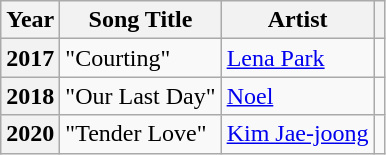<table class="wikitable plainrowheaders">
<tr>
<th scope="col">Year</th>
<th scope="col">Song Title</th>
<th scope="col">Artist</th>
<th scope="col" class="unsortable"></th>
</tr>
<tr>
<th scope="row">2017</th>
<td>"Courting"</td>
<td><a href='#'>Lena Park</a></td>
<td></td>
</tr>
<tr>
<th scope="row">2018</th>
<td>"Our Last Day"</td>
<td><a href='#'>Noel</a></td>
<td></td>
</tr>
<tr>
<th scope="row">2020</th>
<td>"Tender Love"</td>
<td><a href='#'>Kim Jae-joong</a></td>
<td></td>
</tr>
</table>
